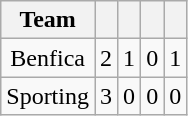<table class=" wikitable" style="text-align:center">
<tr>
<th>Team</th>
<th></th>
<th></th>
<th></th>
<th></th>
</tr>
<tr>
<td>Benfica</td>
<td>2</td>
<td>1</td>
<td>0</td>
<td>1</td>
</tr>
<tr>
<td>Sporting</td>
<td>3</td>
<td>0</td>
<td>0</td>
<td>0</td>
</tr>
</table>
